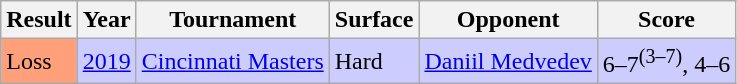<table class="wikitable">
<tr>
<th>Result</th>
<th>Year</th>
<th>Tournament</th>
<th>Surface</th>
<th>Opponent</th>
<th class=unsortable>Score</th>
</tr>
<tr style="background:#ccf;">
<td bgcolor=ffa07a>Loss</td>
<td><a href='#'>2019</a></td>
<td><a href='#'>Cincinnati Masters</a></td>
<td>Hard</td>
<td> <a href='#'>Daniil Medvedev</a></td>
<td>6–7<sup>(3–7)</sup>, 4–6</td>
</tr>
</table>
